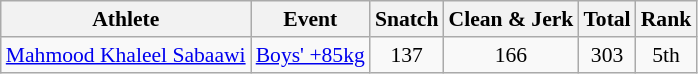<table class=wikitable style=font-size:90%>
<tr>
<th>Athlete</th>
<th>Event</th>
<th>Snatch</th>
<th>Clean & Jerk</th>
<th>Total</th>
<th>Rank</th>
</tr>
<tr>
<td><a href='#'>Mahmood Khaleel Sabaawi</a></td>
<td><a href='#'>Boys' +85kg</a></td>
<td align=center>137</td>
<td align=center>166</td>
<td align=center>303</td>
<td align=center>5th</td>
</tr>
</table>
